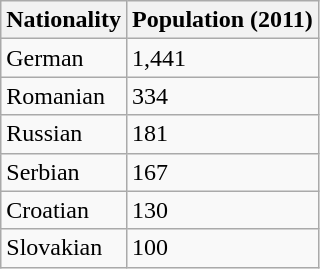<table class="wikitable floatright">
<tr>
<th>Nationality</th>
<th>Population (2011)</th>
</tr>
<tr>
<td>German</td>
<td>1,441</td>
</tr>
<tr>
<td>Romanian</td>
<td>334</td>
</tr>
<tr>
<td>Russian</td>
<td>181</td>
</tr>
<tr>
<td>Serbian</td>
<td>167</td>
</tr>
<tr>
<td>Croatian</td>
<td>130</td>
</tr>
<tr>
<td>Slovakian</td>
<td>100</td>
</tr>
</table>
